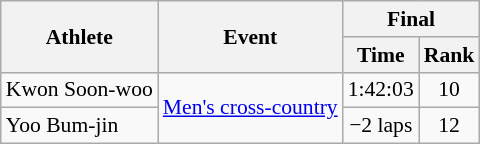<table class=wikitable style=font-size:90%;text-align:center>
<tr>
<th rowspan="2">Athlete</th>
<th rowspan="2">Event</th>
<th colspan=2>Final</th>
</tr>
<tr>
<th>Time</th>
<th>Rank</th>
</tr>
<tr>
<td align=left>Kwon Soon-woo</td>
<td align=left rowspan=2><a href='#'>Men's cross-country</a></td>
<td>1:42:03</td>
<td>10</td>
</tr>
<tr>
<td align=left>Yoo Bum-jin</td>
<td>−2 laps</td>
<td>12</td>
</tr>
</table>
